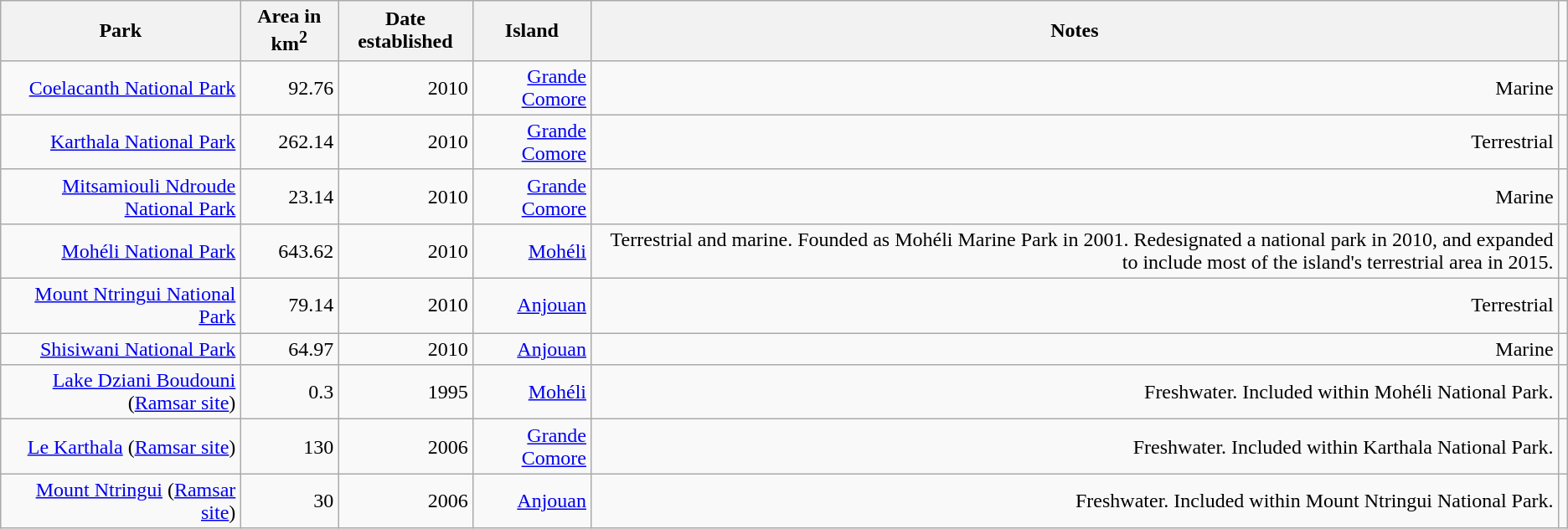<table class="wikitable sortable" style="text-align: right;">
<tr>
<th>Park</th>
<th>Area in km<sup>2</sup></th>
<th>Date established</th>
<th>Island</th>
<th>Notes</th>
</tr>
<tr>
<td><a href='#'>Coelacanth National Park</a></td>
<td>92.76</td>
<td>2010</td>
<td><a href='#'>Grande Comore</a></td>
<td>Marine</td>
<td></td>
</tr>
<tr>
<td><a href='#'>Karthala National Park</a></td>
<td>262.14</td>
<td>2010</td>
<td><a href='#'>Grande Comore</a></td>
<td>Terrestrial</td>
<td></td>
</tr>
<tr>
<td><a href='#'>Mitsamiouli Ndroude National Park</a></td>
<td>23.14</td>
<td>2010</td>
<td><a href='#'>Grande Comore</a></td>
<td>Marine</td>
<td></td>
</tr>
<tr>
<td><a href='#'>Mohéli National Park</a></td>
<td>643.62</td>
<td>2010</td>
<td><a href='#'>Mohéli</a></td>
<td>Terrestrial and marine. Founded as Mohéli Marine Park in 2001. Redesignated a national park in 2010, and expanded to include most of the island's terrestrial area in 2015.</td>
<td></td>
</tr>
<tr>
<td><a href='#'>Mount Ntringui National Park</a></td>
<td>79.14</td>
<td>2010</td>
<td><a href='#'>Anjouan</a></td>
<td>Terrestrial</td>
<td></td>
</tr>
<tr>
<td><a href='#'>Shisiwani National Park</a></td>
<td>64.97</td>
<td>2010</td>
<td><a href='#'>Anjouan</a></td>
<td>Marine</td>
<td></td>
</tr>
<tr>
<td><a href='#'>Lake Dziani Boudouni</a> (<a href='#'>Ramsar site</a>)</td>
<td>0.3</td>
<td>1995</td>
<td><a href='#'>Mohéli</a></td>
<td>Freshwater. Included within Mohéli National Park.</td>
<td></td>
</tr>
<tr>
<td><a href='#'>Le Karthala</a> (<a href='#'>Ramsar site</a>)</td>
<td>130</td>
<td>2006</td>
<td><a href='#'>Grande Comore</a></td>
<td>Freshwater. Included within Karthala National Park.</td>
<td></td>
</tr>
<tr>
<td><a href='#'>Mount Ntringui</a> (<a href='#'>Ramsar site</a>)</td>
<td>30</td>
<td>2006</td>
<td><a href='#'>Anjouan</a></td>
<td>Freshwater. Included within Mount Ntringui National Park.</td>
<td></td>
</tr>
</table>
